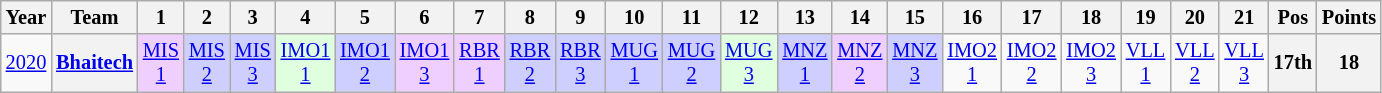<table class="wikitable" style="text-align:center; font-size:85%">
<tr>
<th>Year</th>
<th>Team</th>
<th>1</th>
<th>2</th>
<th>3</th>
<th>4</th>
<th>5</th>
<th>6</th>
<th>7</th>
<th>8</th>
<th>9</th>
<th>10</th>
<th>11</th>
<th>12</th>
<th>13</th>
<th>14</th>
<th>15</th>
<th>16</th>
<th>17</th>
<th>18</th>
<th>19</th>
<th>20</th>
<th>21</th>
<th>Pos</th>
<th>Points</th>
</tr>
<tr>
<td><a href='#'>2020</a></td>
<th><a href='#'>Bhaitech</a></th>
<td style="background:#EFCFFF;"><a href='#'>MIS<br>1</a><br></td>
<td style="background:#CFCFFF;"><a href='#'>MIS<br>2</a><br></td>
<td style="background:#CFCFFF;"><a href='#'>MIS<br>3</a><br></td>
<td style="background:#DFFFDF;"><a href='#'>IMO1<br>1</a><br></td>
<td style="background:#CFCFFF;"><a href='#'>IMO1<br>2</a><br></td>
<td style="background:#EFCFFF;"><a href='#'>IMO1<br>3</a><br></td>
<td style="background:#EFCFFF;"><a href='#'>RBR<br>1</a><br></td>
<td style="background:#CFCFFF;"><a href='#'>RBR<br>2</a><br></td>
<td style="background:#CFCFFF;"><a href='#'>RBR<br>3</a><br></td>
<td style="background:#CFCFFF;"><a href='#'>MUG<br>1</a><br></td>
<td style="background:#CFCFFF;"><a href='#'>MUG<br>2</a><br></td>
<td style="background:#DFFFDF;"><a href='#'>MUG<br>3</a><br></td>
<td style="background:#CFCFFF;"><a href='#'>MNZ<br>1</a><br></td>
<td style="background:#EFCFFF;"><a href='#'>MNZ<br>2</a><br></td>
<td style="background:#CFCFFF;"><a href='#'>MNZ<br>3</a><br></td>
<td style="background:#;"><a href='#'>IMO2<br>1</a></td>
<td style="background:#;"><a href='#'>IMO2<br>2</a></td>
<td style="background:#;"><a href='#'>IMO2<br>3</a></td>
<td style="background:#;"><a href='#'>VLL<br>1</a></td>
<td style="background:#;"><a href='#'>VLL<br>2</a></td>
<td style="background:#;"><a href='#'>VLL<br>3</a></td>
<th>17th</th>
<th>18</th>
</tr>
</table>
